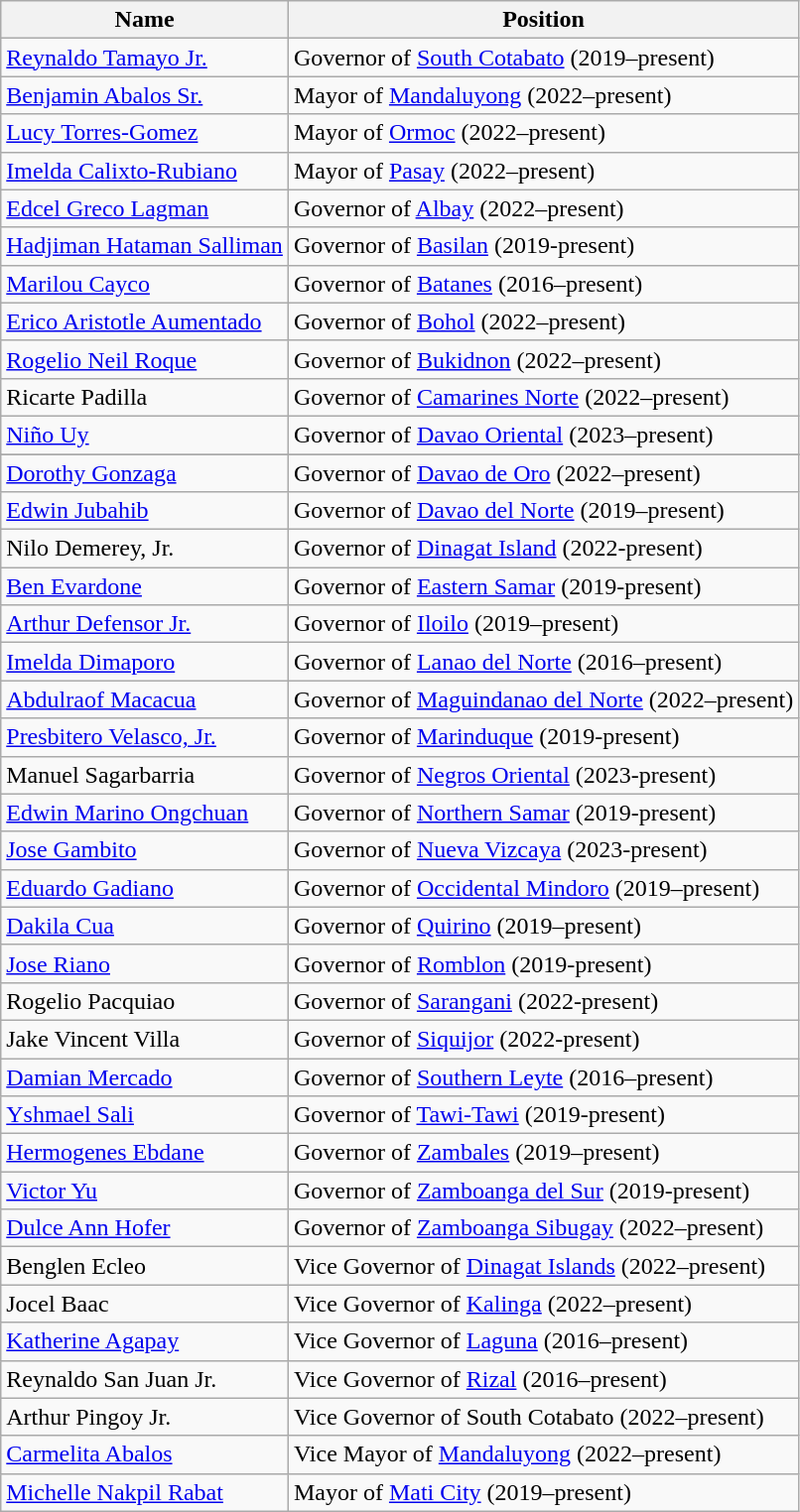<table class="wikitable">
<tr>
<th>Name</th>
<th>Position</th>
</tr>
<tr>
<td><a href='#'>Reynaldo Tamayo Jr.</a></td>
<td>Governor of <a href='#'>South Cotabato</a> (2019–present)<br></td>
</tr>
<tr>
<td><a href='#'>Benjamin Abalos Sr.</a></td>
<td>Mayor of <a href='#'>Mandaluyong</a> (2022–present)</td>
</tr>
<tr>
<td><a href='#'>Lucy Torres-Gomez</a></td>
<td>Mayor of <a href='#'>Ormoc</a> (2022–present)</td>
</tr>
<tr>
<td><a href='#'>Imelda Calixto-Rubiano</a></td>
<td>Mayor of <a href='#'>Pasay</a> (2022–present)</td>
</tr>
<tr>
<td><a href='#'>Edcel Greco Lagman</a></td>
<td>Governor of <a href='#'>Albay</a> (2022–present)</td>
</tr>
<tr>
<td><a href='#'>Hadjiman Hataman Salliman</a></td>
<td>Governor of <a href='#'>Basilan</a> (2019-present)</td>
</tr>
<tr>
<td><a href='#'>Marilou Cayco</a></td>
<td>Governor of <a href='#'>Batanes</a> (2016–present)</td>
</tr>
<tr>
<td><a href='#'>Erico Aristotle Aumentado</a></td>
<td>Governor of <a href='#'>Bohol</a> (2022–present)</td>
</tr>
<tr>
<td><a href='#'>Rogelio Neil Roque</a></td>
<td>Governor of <a href='#'>Bukidnon</a> (2022–present)</td>
</tr>
<tr>
<td>Ricarte Padilla</td>
<td>Governor of <a href='#'>Camarines Norte</a> (2022–present)</td>
</tr>
<tr>
<td><a href='#'>Niño Uy</a></td>
<td>Governor of <a href='#'>Davao Oriental</a> (2023–present)</td>
</tr>
<tr>
</tr>
<tr>
<td><a href='#'>Dorothy Gonzaga</a></td>
<td>Governor of <a href='#'>Davao de Oro</a> (2022–present)</td>
</tr>
<tr>
<td><a href='#'>Edwin Jubahib</a></td>
<td>Governor of <a href='#'>Davao del Norte</a> (2019–present)</td>
</tr>
<tr>
<td>Nilo Demerey, Jr.</td>
<td>Governor of <a href='#'>Dinagat Island</a> (2022-present)</td>
</tr>
<tr>
<td><a href='#'>Ben Evardone</a></td>
<td>Governor of <a href='#'>Eastern Samar</a> (2019-present)</td>
</tr>
<tr>
<td><a href='#'>Arthur Defensor Jr.</a></td>
<td>Governor of <a href='#'>Iloilo</a> (2019–present)</td>
</tr>
<tr>
<td><a href='#'>Imelda Dimaporo</a></td>
<td>Governor of <a href='#'>Lanao del Norte</a> (2016–present)</td>
</tr>
<tr>
<td><a href='#'>Abdulraof Macacua</a></td>
<td>Governor of <a href='#'>Maguindanao del Norte</a> (2022–present)</td>
</tr>
<tr>
<td><a href='#'>Presbitero Velasco, Jr.</a></td>
<td>Governor of <a href='#'>Marinduque</a> (2019-present)</td>
</tr>
<tr>
<td>Manuel Sagarbarria</td>
<td>Governor of <a href='#'>Negros Oriental</a> (2023-present)</td>
</tr>
<tr>
<td><a href='#'>Edwin Marino Ongchuan</a></td>
<td>Governor of <a href='#'>Northern Samar</a> (2019-present)</td>
</tr>
<tr>
<td><a href='#'>Jose Gambito</a></td>
<td>Governor of <a href='#'>Nueva Vizcaya</a> (2023-present)</td>
</tr>
<tr>
<td><a href='#'>Eduardo Gadiano</a></td>
<td>Governor of <a href='#'>Occidental Mindoro</a> (2019–present)</td>
</tr>
<tr>
<td><a href='#'>Dakila Cua</a></td>
<td>Governor of <a href='#'>Quirino</a> (2019–present)</td>
</tr>
<tr>
<td><a href='#'>Jose Riano</a></td>
<td>Governor of <a href='#'>Romblon</a> (2019-present)</td>
</tr>
<tr>
<td>Rogelio Pacquiao</td>
<td>Governor of <a href='#'>Sarangani</a> (2022-present)</td>
</tr>
<tr>
<td>Jake Vincent Villa</td>
<td>Governor of <a href='#'>Siquijor</a> (2022-present)</td>
</tr>
<tr>
<td><a href='#'>Damian Mercado</a></td>
<td>Governor of <a href='#'>Southern Leyte</a> (2016–present)</td>
</tr>
<tr>
<td><a href='#'>Yshmael Sali</a></td>
<td>Governor of <a href='#'>Tawi-Tawi</a> (2019-present)</td>
</tr>
<tr>
<td><a href='#'>Hermogenes Ebdane</a></td>
<td>Governor of <a href='#'>Zambales</a> (2019–present)</td>
</tr>
<tr>
<td><a href='#'>Victor Yu</a></td>
<td>Governor of <a href='#'>Zamboanga del Sur</a> (2019-present)</td>
</tr>
<tr>
<td><a href='#'>Dulce Ann Hofer</a></td>
<td>Governor of <a href='#'>Zamboanga Sibugay</a> (2022–present)</td>
</tr>
<tr>
<td>Benglen Ecleo</td>
<td>Vice Governor of <a href='#'>Dinagat Islands</a> (2022–present)</td>
</tr>
<tr>
<td>Jocel Baac</td>
<td>Vice Governor of <a href='#'>Kalinga</a> (2022–present)</td>
</tr>
<tr>
<td><a href='#'>Katherine Agapay</a></td>
<td>Vice Governor of <a href='#'>Laguna</a> (2016–present)</td>
</tr>
<tr>
<td>Reynaldo San Juan Jr.</td>
<td>Vice Governor of <a href='#'>Rizal</a> (2016–present)</td>
</tr>
<tr>
<td>Arthur Pingoy Jr.</td>
<td>Vice Governor of South Cotabato (2022–present)</td>
</tr>
<tr>
<td><a href='#'>Carmelita Abalos</a></td>
<td>Vice Mayor of <a href='#'>Mandaluyong</a> (2022–present)</td>
</tr>
<tr>
<td><a href='#'>Michelle Nakpil Rabat</a></td>
<td>Mayor of <a href='#'>Mati City</a> (2019–present)</td>
</tr>
</table>
